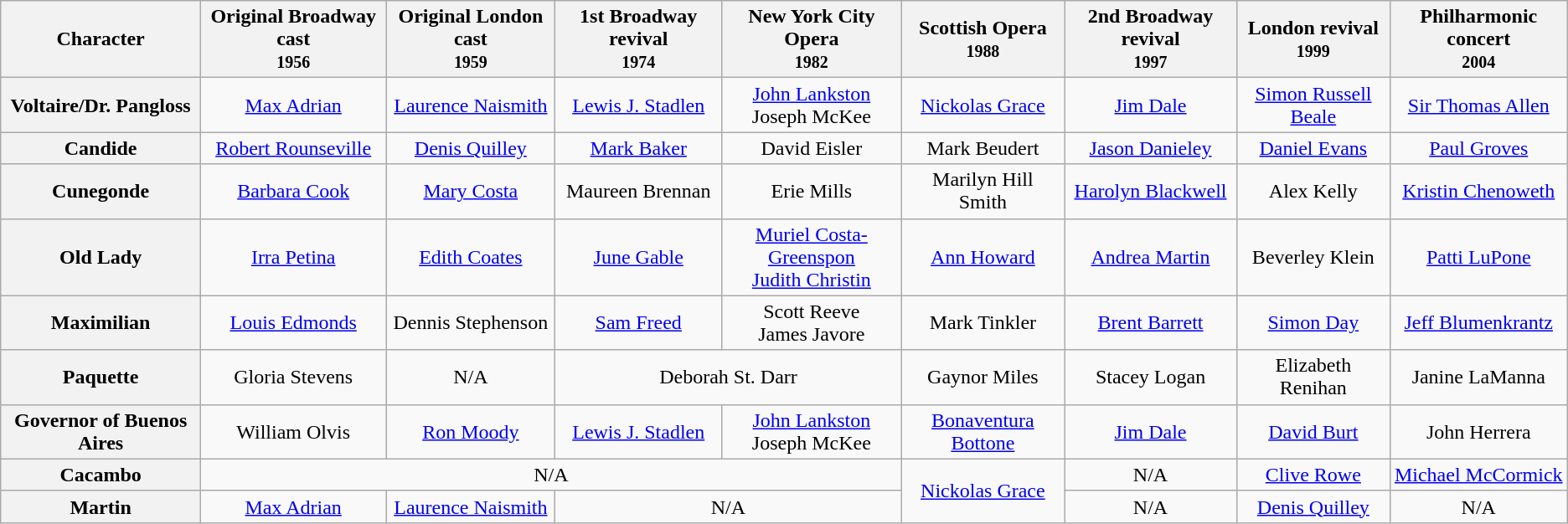<table class="wikitable">
<tr>
<th>Character</th>
<th>Original Broadway cast <br> <small>1956</small></th>
<th>Original London cast <br> <small>1959</small></th>
<th>1st Broadway revival <br> <small>1974</small></th>
<th>New York City Opera <br> <small>1982</small></th>
<th>Scottish Opera <br> <small>1988</small></th>
<th>2nd Broadway revival <br> <small>1997</small></th>
<th>London revival <br> <small>1999</small></th>
<th>Philharmonic concert <br> <small>2004</small></th>
</tr>
<tr>
<th>Voltaire/Dr. Pangloss</th>
<td style="text-align:center;"><a href='#'>Max Adrian</a></td>
<td style="text-align:center;"><a href='#'>Laurence Naismith</a></td>
<td style="text-align:center;"><a href='#'>Lewis J. Stadlen</a></td>
<td style="text-align:center;"><a href='#'>John Lankston</a><br> Joseph McKee</td>
<td style="text-align:center;"><a href='#'>Nickolas Grace</a></td>
<td style="text-align:center;"><a href='#'>Jim Dale</a></td>
<td style="text-align:center;"><a href='#'>Simon Russell Beale</a></td>
<td style="text-align:center;"><a href='#'>Sir Thomas Allen</a></td>
</tr>
<tr>
<th>Candide</th>
<td style="text-align:center;"><a href='#'>Robert Rounseville</a></td>
<td style="text-align:center;"><a href='#'>Denis Quilley</a></td>
<td style="text-align:center;"><a href='#'>Mark Baker</a></td>
<td style="text-align:center;">David Eisler</td>
<td style="text-align:center;">Mark Beudert</td>
<td style="text-align:center;"><a href='#'>Jason Danieley</a></td>
<td style="text-align:center;"><a href='#'>Daniel Evans</a></td>
<td style="text-align:center;"><a href='#'>Paul Groves</a></td>
</tr>
<tr>
<th>Cunegonde</th>
<td style="text-align:center;"><a href='#'>Barbara Cook</a></td>
<td style="text-align:center;"><a href='#'>Mary Costa</a></td>
<td style="text-align:center;">Maureen Brennan</td>
<td style="text-align:center;">Erie Mills</td>
<td style="text-align:center;">Marilyn Hill Smith</td>
<td style="text-align:center;"><a href='#'>Harolyn Blackwell</a></td>
<td style="text-align:center;">Alex Kelly</td>
<td style="text-align:center;"><a href='#'>Kristin Chenoweth</a></td>
</tr>
<tr>
<th>Old Lady</th>
<td style="text-align:center;"><a href='#'>Irra Petina</a></td>
<td style="text-align:center;"><a href='#'>Edith Coates</a></td>
<td style="text-align:center;"><a href='#'>June Gable</a></td>
<td style="text-align:center;"><a href='#'>Muriel Costa-Greenspon</a><br><a href='#'>Judith Christin</a></td>
<td style="text-align:center;"><a href='#'>Ann Howard</a></td>
<td style="text-align:center;"><a href='#'>Andrea Martin</a></td>
<td style="text-align:center;">Beverley Klein</td>
<td style="text-align:center;"><a href='#'>Patti LuPone</a></td>
</tr>
<tr>
<th>Maximilian</th>
<td style="text-align:center;"><a href='#'>Louis Edmonds</a></td>
<td style="text-align:center;">Dennis Stephenson</td>
<td style="text-align:center;"><a href='#'>Sam Freed</a></td>
<td style="text-align:center;">Scott Reeve <br> James Javore</td>
<td style="text-align:center;">Mark Tinkler</td>
<td style="text-align:center;"><a href='#'>Brent Barrett</a></td>
<td style="text-align:center;"><a href='#'>Simon Day</a></td>
<td style="text-align:center;"><a href='#'>Jeff Blumenkrantz</a></td>
</tr>
<tr>
<th>Paquette</th>
<td style="text-align:center;">Gloria Stevens</td>
<td style="text-align:center;">N/A</td>
<td colspan="2" style="text-align:center;">Deborah St. Darr</td>
<td style="text-align:center;">Gaynor Miles</td>
<td style="text-align:center;">Stacey Logan</td>
<td style="text-align:center;">Elizabeth Renihan</td>
<td style="text-align:center;">Janine LaManna</td>
</tr>
<tr>
<th>Governor of Buenos Aires</th>
<td style="text-align:center;">William Olvis</td>
<td style="text-align:center;"><a href='#'>Ron Moody</a></td>
<td style="text-align:center;"><a href='#'>Lewis J. Stadlen</a></td>
<td style="text-align:center;"><a href='#'>John Lankston</a><br>Joseph McKee</td>
<td style="text-align:center;"><a href='#'>Bonaventura Bottone</a></td>
<td style="text-align:center;"><a href='#'>Jim Dale</a></td>
<td style="text-align:center;"><a href='#'>David Burt</a></td>
<td style="text-align:center;">John Herrera</td>
</tr>
<tr>
<th>Cacambo</th>
<td colspan="4" style="text-align:center;">N/A</td>
<td rowspan="2" style="text-align:center;"><a href='#'>Nickolas Grace</a></td>
<td style="text-align:center;">N/A</td>
<td style="text-align:center;"><a href='#'>Clive Rowe</a></td>
<td style="text-align:center;"><a href='#'>Michael McCormick</a></td>
</tr>
<tr>
<th>Martin</th>
<td style="text-align:center;"><a href='#'>Max Adrian</a></td>
<td style="text-align:center;"><a href='#'>Laurence Naismith</a></td>
<td colspan="2" style="text-align:center;">N/A</td>
<td style="text-align:center;">N/A</td>
<td style="text-align:center;"><a href='#'>Denis Quilley</a></td>
<td style="text-align:center;">N/A</td>
</tr>
</table>
